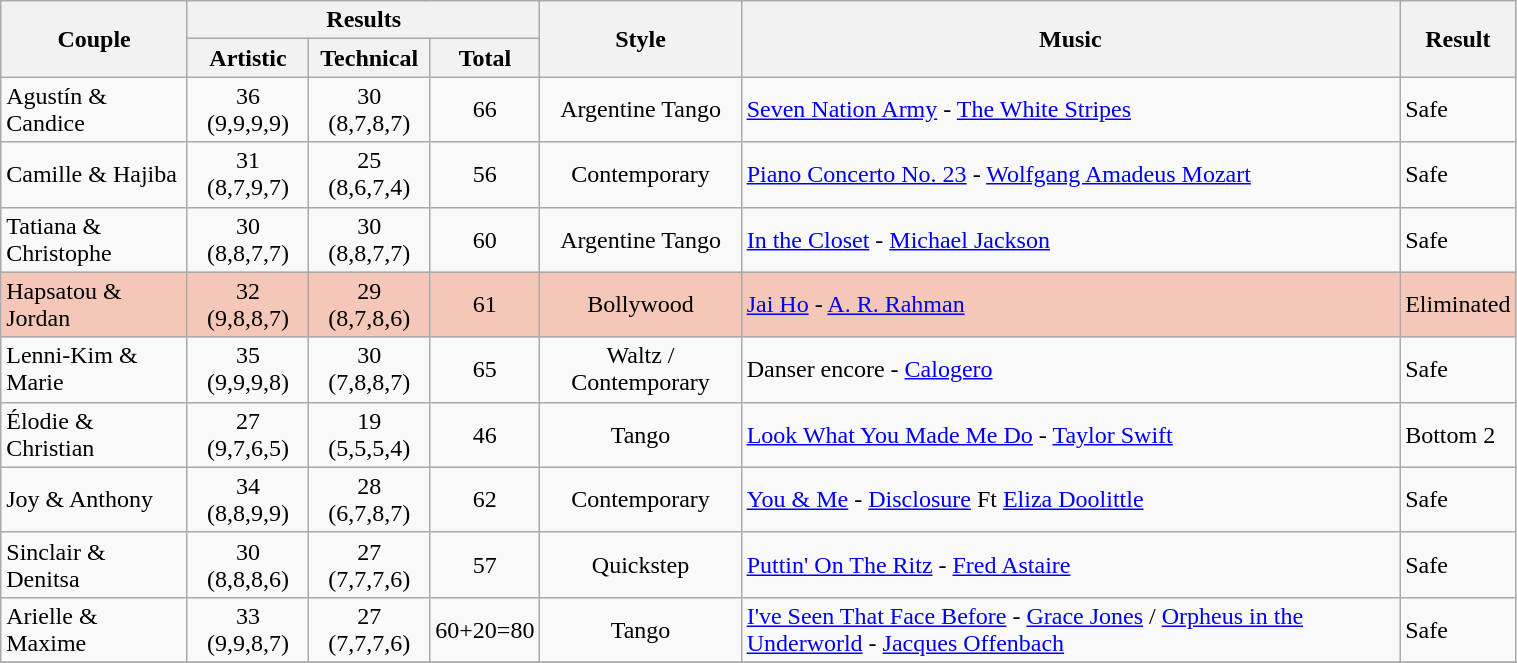<table class="wikitable" style="width:80%; text-align:center;">
<tr>
<th rowspan="2">Couple</th>
<th colspan=3>Results</th>
<th rowspan="2">Style</th>
<th rowspan="2">Music</th>
<th rowspan="2">Result</th>
</tr>
<tr>
<th style="width:8%;">Artistic</th>
<th style="width:8%;">Technical</th>
<th style="width:4%;">Total</th>
</tr>
<tr>
<td style="text-align:left;">Agustín & Candice</td>
<td>36 (9,9,9,9)</td>
<td>30 (8,7,8,7)</td>
<td>66</td>
<td>Argentine Tango</td>
<td style="text-align:left;"><a href='#'>Seven Nation Army</a> - <a href='#'>The White Stripes</a></td>
<td style="text-align:left;">Safe</td>
</tr>
<tr>
<td style="text-align:left;">Camille & Hajiba</td>
<td>31 (8,7,9,7)</td>
<td>25 (8,6,7,4)</td>
<td>56</td>
<td>Contemporary</td>
<td style="text-align:left;"><a href='#'>Piano Concerto No. 23</a> - <a href='#'>Wolfgang Amadeus Mozart</a></td>
<td style="text-align:left;">Safe</td>
</tr>
<tr>
<td style="text-align:left;">Tatiana & Christophe</td>
<td>30 (8,8,7,7)</td>
<td>30 (8,8,7,7)</td>
<td>60</td>
<td>Argentine Tango</td>
<td style="text-align:left;"><a href='#'>In the Closet</a> - <a href='#'>Michael Jackson</a></td>
<td style="text-align:left;">Safe</td>
</tr>
<tr style="background:#F4C7B8;">
<td style="text-align:left;">Hapsatou & Jordan</td>
<td>32 (9,8,8,7)</td>
<td>29 (8,7,8,6)</td>
<td>61</td>
<td>Bollywood</td>
<td style="text-align:left;"><a href='#'>Jai Ho</a> - <a href='#'>A. R. Rahman</a></td>
<td style="text-align:left;">Eliminated</td>
</tr>
<tr>
<td style="text-align:left;">Lenni-Kim & Marie</td>
<td>35 (9,9,9,8)</td>
<td>30 (7,8,8,7)</td>
<td>65</td>
<td>Waltz / Contemporary</td>
<td style="text-align:left;">Danser encore - <a href='#'>Calogero</a></td>
<td style="text-align:left;">Safe</td>
</tr>
<tr>
<td style="text-align:left;">Élodie & Christian</td>
<td>27 (9,7,6,5)</td>
<td>19 (5,5,5,4)</td>
<td>46</td>
<td>Tango</td>
<td style="text-align:left;"><a href='#'>Look What You Made Me Do</a> - <a href='#'>Taylor Swift</a></td>
<td style="text-align:left;">Bottom 2</td>
</tr>
<tr>
<td style="text-align:left;">Joy & Anthony</td>
<td>34 (8,8,9,9)</td>
<td>28 (6,7,8,7)</td>
<td>62</td>
<td>Contemporary</td>
<td style="text-align:left;"><a href='#'>You & Me</a> - <a href='#'>Disclosure</a> Ft <a href='#'>Eliza Doolittle</a></td>
<td style="text-align:left;">Safe</td>
</tr>
<tr>
<td style="text-align:left;">Sinclair & Denitsa</td>
<td>30 (8,8,8,6)</td>
<td>27 (7,7,7,6)</td>
<td>57</td>
<td>Quickstep</td>
<td style="text-align:left;"><a href='#'>Puttin' On The Ritz</a> - <a href='#'>Fred Astaire</a></td>
<td style="text-align:left;">Safe</td>
</tr>
<tr>
<td style="text-align:left;">Arielle & Maxime</td>
<td>33 (9,9,8,7)</td>
<td>27 (7,7,7,6)</td>
<td>60+20=80</td>
<td>Tango</td>
<td style="text-align:left;"><a href='#'>I've Seen That Face Before</a> - <a href='#'>Grace Jones</a> / <a href='#'>Orpheus in the Underworld</a> - <a href='#'>Jacques Offenbach</a></td>
<td style="text-align:left;">Safe</td>
</tr>
<tr>
</tr>
</table>
